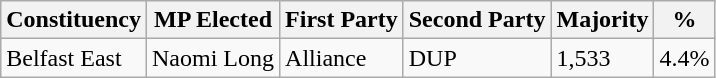<table class="wikitable sortable">
<tr>
<th>Constituency</th>
<th>MP Elected</th>
<th>First Party</th>
<th>Second Party</th>
<th>Majority</th>
<th>%</th>
</tr>
<tr>
<td>Belfast East</td>
<td>Naomi Long</td>
<td>Alliance</td>
<td>DUP</td>
<td>1,533</td>
<td>4.4%</td>
</tr>
</table>
